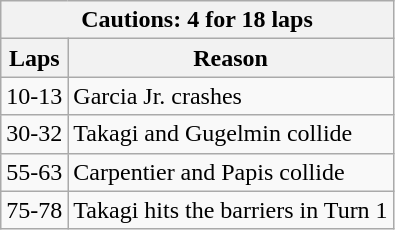<table class="wikitable">
<tr>
<th colspan=2>Cautions: 4 for 18 laps</th>
</tr>
<tr>
<th>Laps</th>
<th>Reason</th>
</tr>
<tr>
<td>10-13</td>
<td>Garcia Jr. crashes</td>
</tr>
<tr>
<td>30-32</td>
<td>Takagi and Gugelmin collide</td>
</tr>
<tr>
<td>55-63</td>
<td>Carpentier and Papis collide</td>
</tr>
<tr>
<td>75-78</td>
<td>Takagi hits the barriers in Turn 1</td>
</tr>
</table>
